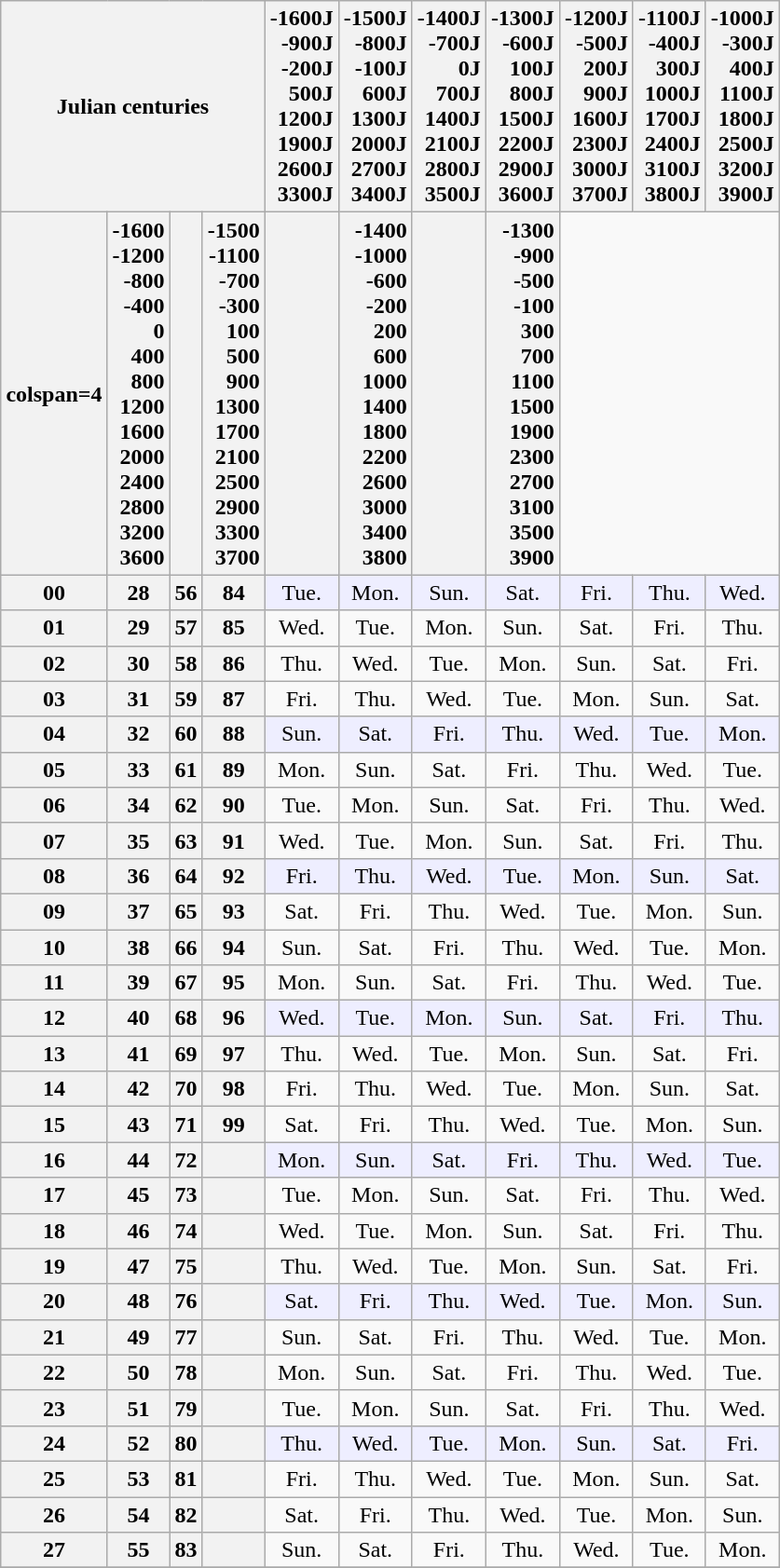<table class="wikitable mw-collapsible mw-collapsed" style="clear:right;float:right;margin:0.5em 1em 0.5em 0;text-align:center">
<tr>
<th colspan=4>Julian centuries</th>
<th style="text-align:right">-1600J<br>  -900J<br>  -200J<br>  500J<br> 1200J<br> 1900J<br> 2600J<br> 3300J</th>
<th style="text-align:right">-1500J<br>  -800J<br>  -100J<br>  600J<br> 1300J<br> 2000J<br> 2700J<br> 3400J</th>
<th style="text-align:right">-1400J<br>  -700J<br>     0J<br>  700J<br> 1400J<br> 2100J<br> 2800J<br> 3500J</th>
<th style="text-align:right">-1300J<br>  -600J<br>   100J<br>  800J<br> 1500J<br> 2200J<br> 2900J<br> 3600J</th>
<th style="text-align:right">-1200J<br>  -500J<br>   200J<br>  900J<br> 1600J<br> 2300J<br> 3000J<br> 3700J</th>
<th style="text-align:right">-1100J<br>  -400J<br>   300J<br> 1000J<br> 1700J<br> 2400J<br> 3100J<br> 3800J</th>
<th style="text-align:right">-1000J<br>  -300J<br>   400J<br> 1100J<br> 1800J<br> 2500J<br> 3200J<br> 3900J</th>
</tr>
<tr>
<th>colspan=4 </th>
<th valign="top" scope="col" style="text-align:right">-1600<br> -1200<br>  -800<br>  -400<br>   0<br> 400<br>  800<br> 1200<br> 1600<br> 2000<br> 2400<br> 2800<br> 3200<br> 3600</th>
<th valign="top" scope="col" style="text-align:right"></th>
<th valign="top" scope="col" style="text-align:right">-1500<br> -1100<br>  -700<br>  -300<br> 100<br> 500<br>  900<br> 1300<br> 1700<br> 2100<br> 2500<br> 2900<br> 3300<br> 3700</th>
<th valign="top" scope="col" style="text-align:right"></th>
<th valign="top" scope="col" style="text-align:right">-1400<br> -1000<br>  -600<br>  -200<br> 200<br> 600<br> 1000<br> 1400<br> 1800<br> 2200<br> 2600<br> 3000<br> 3400<br> 3800</th>
<th valign="top" scope="col" style="text-align:right"></th>
<th valign="top" scope="col" style="text-align:right">-1300<br> -900<br>   -500<br>  -100<br> 300<br> 700<br> 1100<br> 1500<br> 1900<br> 2300<br> 2700<br> 3100<br> 3500<br> 3900</th>
</tr>
<tr style="background:#EEF">
<th scope="row">00</th>
<th>28</th>
<th>56</th>
<th>84</th>
<td>Tue.</td>
<td>Mon.</td>
<td>Sun.</td>
<td>Sat.</td>
<td>Fri.</td>
<td>Thu.</td>
<td>Wed.</td>
</tr>
<tr>
<th scope="row">01</th>
<th>29</th>
<th>57</th>
<th>85</th>
<td>Wed.</td>
<td>Tue.</td>
<td>Mon.</td>
<td>Sun.</td>
<td>Sat.</td>
<td>Fri.</td>
<td>Thu.</td>
</tr>
<tr>
<th scope="row">02</th>
<th>30</th>
<th>58</th>
<th>86</th>
<td>Thu.</td>
<td>Wed.</td>
<td>Tue.</td>
<td>Mon.</td>
<td>Sun.</td>
<td>Sat.</td>
<td>Fri.</td>
</tr>
<tr>
<th scope="row">03</th>
<th>31</th>
<th>59</th>
<th>87</th>
<td>Fri.</td>
<td>Thu.</td>
<td>Wed.</td>
<td>Tue.</td>
<td>Mon.</td>
<td>Sun.</td>
<td>Sat.</td>
</tr>
<tr style="background:#EEF">
<th scope="row">04</th>
<th>32</th>
<th>60</th>
<th>88</th>
<td>Sun.</td>
<td>Sat.</td>
<td>Fri.</td>
<td>Thu.</td>
<td>Wed.</td>
<td>Tue.</td>
<td>Mon.</td>
</tr>
<tr>
<th scope="row">05</th>
<th>33</th>
<th>61</th>
<th>89</th>
<td>Mon.</td>
<td>Sun.</td>
<td>Sat.</td>
<td>Fri.</td>
<td>Thu.</td>
<td>Wed.</td>
<td>Tue.</td>
</tr>
<tr>
<th scope="row">06</th>
<th>34</th>
<th>62</th>
<th>90</th>
<td>Tue.</td>
<td>Mon.</td>
<td>Sun.</td>
<td>Sat.</td>
<td>Fri.</td>
<td>Thu.</td>
<td>Wed.</td>
</tr>
<tr>
<th scope="row">07</th>
<th>35</th>
<th>63</th>
<th>91</th>
<td>Wed.</td>
<td>Tue.</td>
<td>Mon.</td>
<td>Sun.</td>
<td>Sat.</td>
<td>Fri.</td>
<td>Thu.</td>
</tr>
<tr style="background:#EEF">
<th scope="row">08</th>
<th>36</th>
<th>64</th>
<th>92</th>
<td>Fri.</td>
<td>Thu.</td>
<td>Wed.</td>
<td>Tue.</td>
<td>Mon.</td>
<td>Sun.</td>
<td>Sat.</td>
</tr>
<tr>
<th scope="row">09</th>
<th>37</th>
<th>65</th>
<th>93</th>
<td>Sat.</td>
<td>Fri.</td>
<td>Thu.</td>
<td>Wed.</td>
<td>Tue.</td>
<td>Mon.</td>
<td>Sun.</td>
</tr>
<tr>
<th scope="row">10</th>
<th>38</th>
<th>66</th>
<th>94</th>
<td>Sun.</td>
<td>Sat.</td>
<td>Fri.</td>
<td>Thu.</td>
<td>Wed.</td>
<td>Tue.</td>
<td>Mon.</td>
</tr>
<tr>
<th scope="row">11</th>
<th>39</th>
<th>67</th>
<th>95</th>
<td>Mon.</td>
<td>Sun.</td>
<td>Sat.</td>
<td>Fri.</td>
<td>Thu.</td>
<td>Wed.</td>
<td>Tue.</td>
</tr>
<tr style="background:#EEF">
<th scope="row">12</th>
<th>40</th>
<th>68</th>
<th>96</th>
<td>Wed.</td>
<td>Tue.</td>
<td>Mon.</td>
<td>Sun.</td>
<td>Sat.</td>
<td>Fri.</td>
<td>Thu.</td>
</tr>
<tr>
<th scope="row">13</th>
<th>41</th>
<th>69</th>
<th>97</th>
<td>Thu.</td>
<td>Wed.</td>
<td>Tue.</td>
<td>Mon.</td>
<td>Sun.</td>
<td>Sat.</td>
<td>Fri.</td>
</tr>
<tr>
<th scope="row">14</th>
<th>42</th>
<th>70</th>
<th>98</th>
<td>Fri.</td>
<td>Thu.</td>
<td>Wed.</td>
<td>Tue.</td>
<td>Mon.</td>
<td>Sun.</td>
<td>Sat.</td>
</tr>
<tr>
<th scope="row">15</th>
<th>43</th>
<th>71</th>
<th>99</th>
<td>Sat.</td>
<td>Fri.</td>
<td>Thu.</td>
<td>Wed.</td>
<td>Tue.</td>
<td>Mon.</td>
<td>Sun.</td>
</tr>
<tr style="background:#EEF">
<th scope="row">16</th>
<th>44</th>
<th>72</th>
<th></th>
<td>Mon.</td>
<td>Sun.</td>
<td>Sat.</td>
<td>Fri.</td>
<td>Thu.</td>
<td>Wed.</td>
<td>Tue.</td>
</tr>
<tr>
<th scope="row">17</th>
<th>45</th>
<th>73</th>
<th></th>
<td>Tue.</td>
<td>Mon.</td>
<td>Sun.</td>
<td>Sat.</td>
<td>Fri.</td>
<td>Thu.</td>
<td>Wed.</td>
</tr>
<tr>
<th scope="row">18</th>
<th>46</th>
<th>74</th>
<th></th>
<td>Wed.</td>
<td>Tue.</td>
<td>Mon.</td>
<td>Sun.</td>
<td>Sat.</td>
<td>Fri.</td>
<td>Thu.</td>
</tr>
<tr>
<th scope="row">19</th>
<th>47</th>
<th>75</th>
<th></th>
<td>Thu.</td>
<td>Wed.</td>
<td>Tue.</td>
<td>Mon.</td>
<td>Sun.</td>
<td>Sat.</td>
<td>Fri.</td>
</tr>
<tr style="background:#EEF">
<th scope="row">20</th>
<th>48</th>
<th>76</th>
<th></th>
<td>Sat.</td>
<td>Fri.</td>
<td>Thu.</td>
<td>Wed.</td>
<td>Tue.</td>
<td>Mon.</td>
<td>Sun.</td>
</tr>
<tr>
<th scope="row">21</th>
<th>49</th>
<th>77</th>
<th></th>
<td>Sun.</td>
<td>Sat.</td>
<td>Fri.</td>
<td>Thu.</td>
<td>Wed.</td>
<td>Tue.</td>
<td>Mon.</td>
</tr>
<tr>
<th scope="row">22</th>
<th>50</th>
<th>78</th>
<th></th>
<td>Mon.</td>
<td>Sun.</td>
<td>Sat.</td>
<td>Fri.</td>
<td>Thu.</td>
<td>Wed.</td>
<td>Tue.</td>
</tr>
<tr>
<th scope="row">23</th>
<th>51</th>
<th>79</th>
<th></th>
<td>Tue.</td>
<td>Mon.</td>
<td>Sun.</td>
<td>Sat.</td>
<td>Fri.</td>
<td>Thu.</td>
<td>Wed.</td>
</tr>
<tr style="background:#EEF">
<th scope="row">24</th>
<th>52</th>
<th>80</th>
<th></th>
<td>Thu.</td>
<td>Wed.</td>
<td>Tue.</td>
<td>Mon.</td>
<td>Sun.</td>
<td>Sat.</td>
<td>Fri.</td>
</tr>
<tr>
<th scope="row">25</th>
<th>53</th>
<th>81</th>
<th></th>
<td>Fri.</td>
<td>Thu.</td>
<td>Wed.</td>
<td>Tue.</td>
<td>Mon.</td>
<td>Sun.</td>
<td>Sat.</td>
</tr>
<tr>
<th scope="row">26</th>
<th>54</th>
<th>82</th>
<th></th>
<td>Sat.</td>
<td>Fri.</td>
<td>Thu.</td>
<td>Wed.</td>
<td>Tue.</td>
<td>Mon.</td>
<td>Sun.</td>
</tr>
<tr>
<th scope="row">27</th>
<th>55</th>
<th>83</th>
<th></th>
<td>Sun.</td>
<td>Sat.</td>
<td>Fri.</td>
<td>Thu.</td>
<td>Wed.</td>
<td>Tue.</td>
<td>Mon.</td>
</tr>
<tr>
</tr>
</table>
